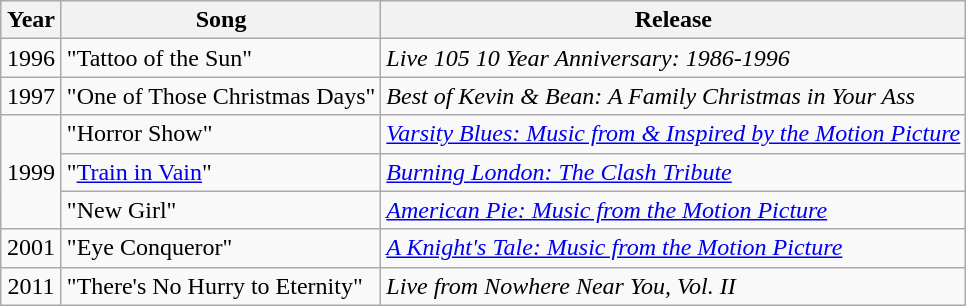<table class="wikitable">
<tr>
<th style="text-align:center; width:33px;">Year</th>
<th style="text-align:center;">Song</th>
<th style="text-align:center;">Release</th>
</tr>
<tr>
<td style="text-align:center;">1996</td>
<td>"Tattoo of the Sun"</td>
<td><em>Live 105 10 Year Anniversary: 1986-1996</em></td>
</tr>
<tr>
<td style="text-align:center;">1997</td>
<td>"One of Those Christmas Days"</td>
<td><em>Best of Kevin & Bean: A Family Christmas in Your Ass</em></td>
</tr>
<tr>
<td style="text-align:center;" rowspan="3">1999</td>
<td>"Horror Show"</td>
<td><em><a href='#'>Varsity Blues: Music from & Inspired by the Motion Picture</a></em></td>
</tr>
<tr>
<td>"<a href='#'>Train in Vain</a>"</td>
<td><em><a href='#'>Burning London: The Clash Tribute</a></em></td>
</tr>
<tr>
<td>"New Girl"</td>
<td><em><a href='#'>American Pie: Music from the Motion Picture</a></em></td>
</tr>
<tr>
<td style="text-align:center;">2001</td>
<td>"Eye Conqueror"</td>
<td><em><a href='#'>A Knight's Tale: Music from the Motion Picture</a></em></td>
</tr>
<tr>
<td style="text-align:center;">2011</td>
<td>"There's No Hurry to Eternity"</td>
<td><em>Live from Nowhere Near You, Vol. II</em></td>
</tr>
</table>
